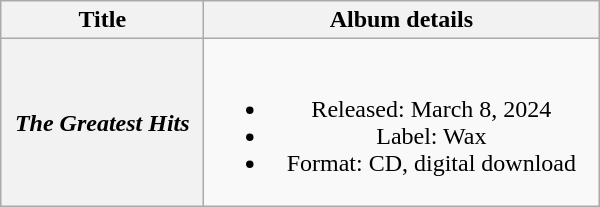<table class="wikitable plainrowheaders" style="text-align:center;">
<tr>
<th scope="col" style="width:8em;">Title</th>
<th scope="col" style="width:16em;">Album details</th>
</tr>
<tr>
<th scope="row"><em>The Greatest Hits</em></th>
<td><br><ul><li>Released: March 8, 2024</li><li>Label: Wax</li><li>Format: CD, digital download</li></ul></td>
</tr>
</table>
